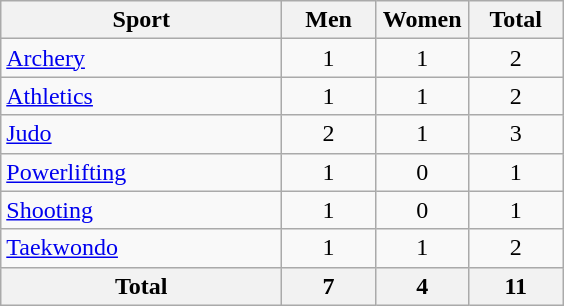<table class="wikitable sortable" style="text-align:center;">
<tr>
<th width=180>Sport</th>
<th width=55>Men</th>
<th width=55>Women</th>
<th width=55>Total</th>
</tr>
<tr>
<td align=left><a href='#'>Archery</a></td>
<td>1</td>
<td>1</td>
<td>2</td>
</tr>
<tr>
<td align=left><a href='#'>Athletics</a></td>
<td>1</td>
<td>1</td>
<td>2</td>
</tr>
<tr>
<td align=left><a href='#'>Judo</a></td>
<td>2</td>
<td>1</td>
<td>3</td>
</tr>
<tr>
<td align=left><a href='#'>Powerlifting</a></td>
<td>1</td>
<td>0</td>
<td>1</td>
</tr>
<tr>
<td align=left><a href='#'>Shooting</a></td>
<td>1</td>
<td>0</td>
<td>1</td>
</tr>
<tr>
<td align=left><a href='#'>Taekwondo</a></td>
<td>1</td>
<td>1</td>
<td>2</td>
</tr>
<tr>
<th>Total</th>
<th>7</th>
<th>4</th>
<th>11</th>
</tr>
</table>
